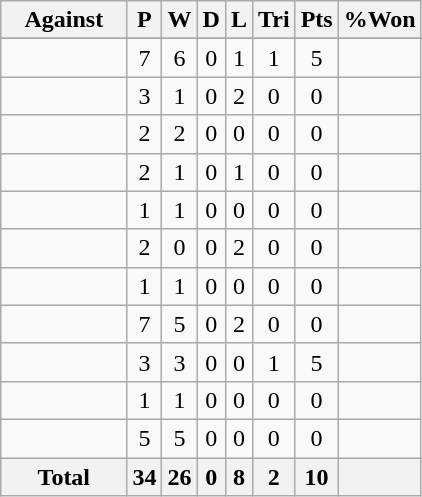<table class="wikitable sortable"  style="text-align:center; font-size:100%;">
<tr>
<th style="width:30%;">Against</th>
<th abbr="Played" style="width:15px;">P</th>
<th abbr="Won" style="width:10px;">W</th>
<th abbr="Drawn" style="width:10px;">D</th>
<th abbr="Lost" style="width:10px;">L</th>
<th abbr="Tries" style="width:15px;">Tri</th>
<th abbr="Points" style="width:18px;">Pts</th>
<th abbr="Won" style="width:18px;">%Won</th>
</tr>
<tr bgcolor="#d0ffd0" align="center">
</tr>
<tr>
<td align="left"></td>
<td>7</td>
<td>6</td>
<td>0</td>
<td>1</td>
<td>1</td>
<td>5</td>
<td></td>
</tr>
<tr>
<td align="left"></td>
<td>3</td>
<td>1</td>
<td>0</td>
<td>2</td>
<td>0</td>
<td>0</td>
<td></td>
</tr>
<tr>
<td align="left"></td>
<td>2</td>
<td>2</td>
<td>0</td>
<td>0</td>
<td>0</td>
<td>0</td>
<td></td>
</tr>
<tr>
<td align="left"></td>
<td>2</td>
<td>1</td>
<td>0</td>
<td>1</td>
<td>0</td>
<td>0</td>
<td></td>
</tr>
<tr>
<td align="left"></td>
<td>1</td>
<td>1</td>
<td>0</td>
<td>0</td>
<td>0</td>
<td>0</td>
<td></td>
</tr>
<tr>
<td align="left"></td>
<td>2</td>
<td>0</td>
<td>0</td>
<td>2</td>
<td>0</td>
<td>0</td>
<td></td>
</tr>
<tr>
<td align="left"></td>
<td>1</td>
<td>1</td>
<td>0</td>
<td>0</td>
<td>0</td>
<td>0</td>
<td></td>
</tr>
<tr>
<td align="left"></td>
<td>7</td>
<td>5</td>
<td>0</td>
<td>2</td>
<td>0</td>
<td>0</td>
<td></td>
</tr>
<tr>
<td align="left"></td>
<td>3</td>
<td>3</td>
<td>0</td>
<td>0</td>
<td>1</td>
<td>5</td>
<td></td>
</tr>
<tr>
<td align="left"></td>
<td>1</td>
<td>1</td>
<td>0</td>
<td>0</td>
<td>0</td>
<td>0</td>
<td></td>
</tr>
<tr>
<td align="left"></td>
<td>5</td>
<td>5</td>
<td>0</td>
<td>0</td>
<td>0</td>
<td>0</td>
<td></td>
</tr>
<tr>
<th>Total</th>
<th>34</th>
<th>26</th>
<th>0</th>
<th>8</th>
<th>2</th>
<th>10</th>
<th></th>
</tr>
</table>
